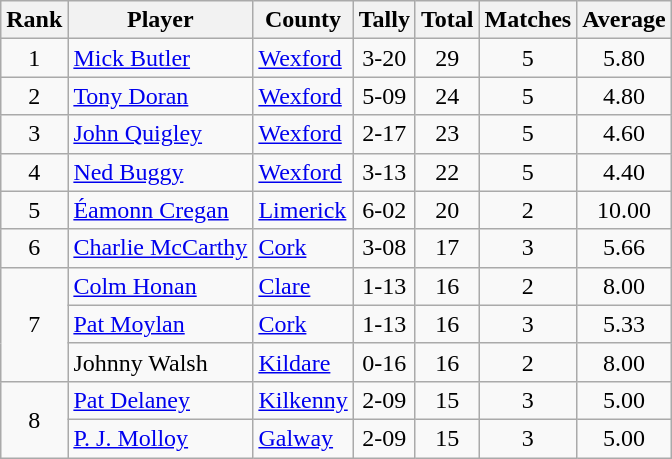<table class="wikitable">
<tr>
<th>Rank</th>
<th>Player</th>
<th>County</th>
<th>Tally</th>
<th>Total</th>
<th>Matches</th>
<th>Average</th>
</tr>
<tr>
<td rowspan=1 align=center>1</td>
<td><a href='#'>Mick Butler</a></td>
<td><a href='#'>Wexford</a></td>
<td align=center>3-20</td>
<td align=center>29</td>
<td align=center>5</td>
<td align=center>5.80</td>
</tr>
<tr>
<td rowspan=1 align=center>2</td>
<td><a href='#'>Tony Doran</a></td>
<td><a href='#'>Wexford</a></td>
<td align=center>5-09</td>
<td align=center>24</td>
<td align=center>5</td>
<td align=center>4.80</td>
</tr>
<tr>
<td rowspan=1 align=center>3</td>
<td><a href='#'>John Quigley</a></td>
<td><a href='#'>Wexford</a></td>
<td align=center>2-17</td>
<td align=center>23</td>
<td align=center>5</td>
<td align=center>4.60</td>
</tr>
<tr>
<td rowspan=1 align=center>4</td>
<td><a href='#'>Ned Buggy</a></td>
<td><a href='#'>Wexford</a></td>
<td align=center>3-13</td>
<td align=center>22</td>
<td align=center>5</td>
<td align=center>4.40</td>
</tr>
<tr>
<td rowspan=1 align=center>5</td>
<td><a href='#'>Éamonn Cregan</a></td>
<td><a href='#'>Limerick</a></td>
<td align=center>6-02</td>
<td align=center>20</td>
<td align=center>2</td>
<td align=center>10.00</td>
</tr>
<tr>
<td rowspan=1 align=center>6</td>
<td><a href='#'>Charlie McCarthy</a></td>
<td><a href='#'>Cork</a></td>
<td align=center>3-08</td>
<td align=center>17</td>
<td align=center>3</td>
<td align=center>5.66</td>
</tr>
<tr>
<td rowspan=3 align=center>7</td>
<td><a href='#'>Colm Honan</a></td>
<td><a href='#'>Clare</a></td>
<td align=center>1-13</td>
<td align=center>16</td>
<td align=center>2</td>
<td align=center>8.00</td>
</tr>
<tr>
<td><a href='#'>Pat Moylan</a></td>
<td><a href='#'>Cork</a></td>
<td align=center>1-13</td>
<td align=center>16</td>
<td align=center>3</td>
<td align=center>5.33</td>
</tr>
<tr>
<td>Johnny Walsh</td>
<td><a href='#'>Kildare</a></td>
<td align=center>0-16</td>
<td align=center>16</td>
<td align=center>2</td>
<td align=center>8.00</td>
</tr>
<tr>
<td rowspan=2 align=center>8</td>
<td><a href='#'>Pat Delaney</a></td>
<td><a href='#'>Kilkenny</a></td>
<td align=center>2-09</td>
<td align=center>15</td>
<td align=center>3</td>
<td align=center>5.00</td>
</tr>
<tr>
<td><a href='#'>P. J. Molloy</a></td>
<td><a href='#'>Galway</a></td>
<td align=center>2-09</td>
<td align=center>15</td>
<td align=center>3</td>
<td align=center>5.00</td>
</tr>
</table>
